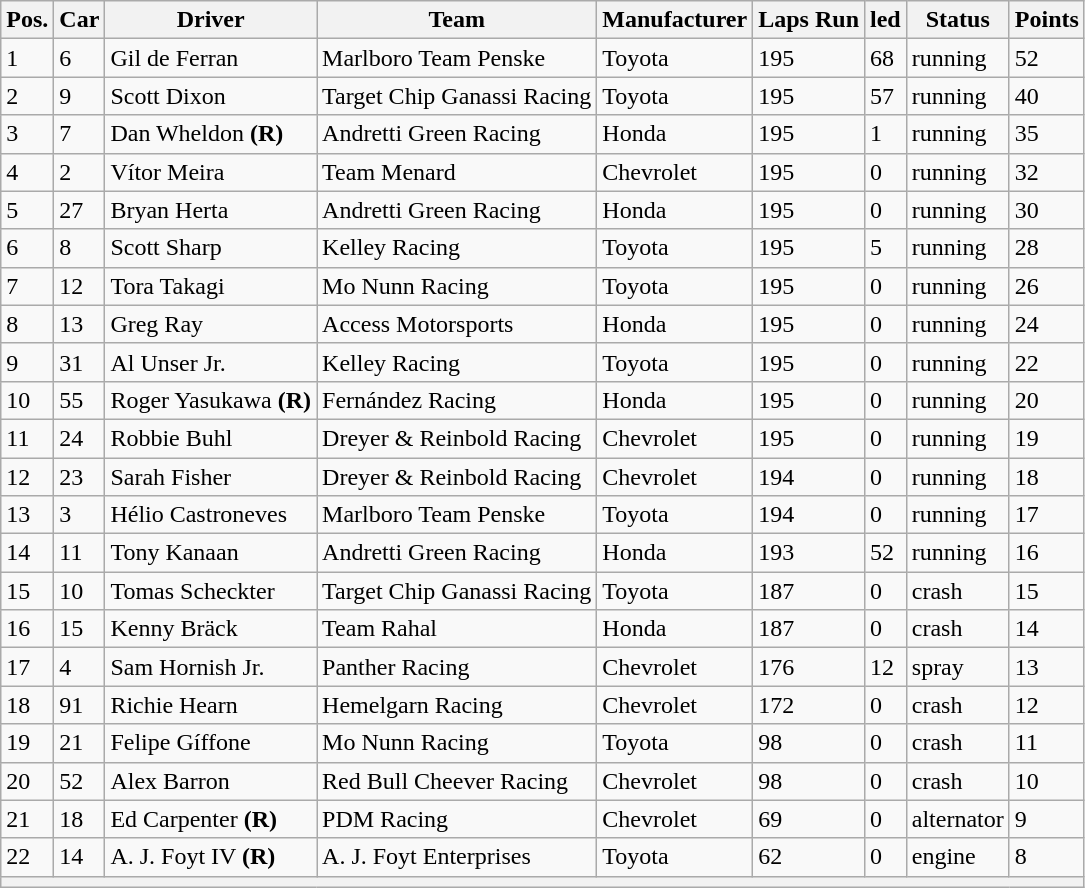<table class="sortable wikitable" border="1">
<tr>
<th>Pos.</th>
<th>Car</th>
<th>Driver</th>
<th>Team</th>
<th>Manufacturer</th>
<th>Laps Run</th>
<th>led</th>
<th>Status</th>
<th>Points</th>
</tr>
<tr>
<td>1</td>
<td>6</td>
<td>Gil de Ferran</td>
<td>Marlboro Team Penske</td>
<td>Toyota</td>
<td>195</td>
<td>68</td>
<td>running</td>
<td>52</td>
</tr>
<tr>
<td>2</td>
<td>9</td>
<td>Scott Dixon</td>
<td>Target Chip Ganassi Racing</td>
<td>Toyota</td>
<td>195</td>
<td>57</td>
<td>running</td>
<td>40</td>
</tr>
<tr>
<td>3</td>
<td>7</td>
<td>Dan Wheldon <strong>(R)</strong></td>
<td>Andretti Green Racing</td>
<td>Honda</td>
<td>195</td>
<td>1</td>
<td>running</td>
<td>35</td>
</tr>
<tr>
<td>4</td>
<td>2</td>
<td>Vítor Meira</td>
<td>Team Menard</td>
<td>Chevrolet</td>
<td>195</td>
<td>0</td>
<td>running</td>
<td>32</td>
</tr>
<tr>
<td>5</td>
<td>27</td>
<td>Bryan Herta</td>
<td>Andretti Green Racing</td>
<td>Honda</td>
<td>195</td>
<td>0</td>
<td>running</td>
<td>30</td>
</tr>
<tr>
<td>6</td>
<td>8</td>
<td>Scott Sharp</td>
<td>Kelley Racing</td>
<td>Toyota</td>
<td>195</td>
<td>5</td>
<td>running</td>
<td>28</td>
</tr>
<tr>
<td>7</td>
<td>12</td>
<td>Tora Takagi</td>
<td>Mo Nunn Racing</td>
<td>Toyota</td>
<td>195</td>
<td>0</td>
<td>running</td>
<td>26</td>
</tr>
<tr>
<td>8</td>
<td>13</td>
<td>Greg Ray</td>
<td>Access Motorsports</td>
<td>Honda</td>
<td>195</td>
<td>0</td>
<td>running</td>
<td>24</td>
</tr>
<tr>
<td>9</td>
<td>31</td>
<td>Al Unser Jr.</td>
<td>Kelley Racing</td>
<td>Toyota</td>
<td>195</td>
<td>0</td>
<td>running</td>
<td>22</td>
</tr>
<tr>
<td>10</td>
<td>55</td>
<td>Roger Yasukawa <strong>(R)</strong></td>
<td>Fernández Racing</td>
<td>Honda</td>
<td>195</td>
<td>0</td>
<td>running</td>
<td>20</td>
</tr>
<tr>
<td>11</td>
<td>24</td>
<td>Robbie Buhl</td>
<td>Dreyer & Reinbold Racing</td>
<td>Chevrolet</td>
<td>195</td>
<td>0</td>
<td>running</td>
<td>19</td>
</tr>
<tr>
<td>12</td>
<td>23</td>
<td>Sarah Fisher</td>
<td>Dreyer & Reinbold Racing</td>
<td>Chevrolet</td>
<td>194</td>
<td>0</td>
<td>running</td>
<td>18</td>
</tr>
<tr>
<td>13</td>
<td>3</td>
<td>Hélio Castroneves</td>
<td>Marlboro Team Penske</td>
<td>Toyota</td>
<td>194</td>
<td>0</td>
<td>running</td>
<td>17</td>
</tr>
<tr>
<td>14</td>
<td>11</td>
<td>Tony Kanaan</td>
<td>Andretti Green Racing</td>
<td>Honda</td>
<td>193</td>
<td>52</td>
<td>running</td>
<td>16</td>
</tr>
<tr>
<td>15</td>
<td>10</td>
<td>Tomas Scheckter</td>
<td>Target Chip Ganassi Racing</td>
<td>Toyota</td>
<td>187</td>
<td>0</td>
<td>crash</td>
<td>15</td>
</tr>
<tr>
<td>16</td>
<td>15</td>
<td>Kenny Bräck</td>
<td>Team Rahal</td>
<td>Honda</td>
<td>187</td>
<td>0</td>
<td>crash</td>
<td>14</td>
</tr>
<tr>
<td>17</td>
<td>4</td>
<td>Sam Hornish Jr.</td>
<td>Panther Racing</td>
<td>Chevrolet</td>
<td>176</td>
<td>12</td>
<td>spray</td>
<td>13</td>
</tr>
<tr>
<td>18</td>
<td>91</td>
<td>Richie Hearn</td>
<td>Hemelgarn Racing</td>
<td>Chevrolet</td>
<td>172</td>
<td>0</td>
<td>crash</td>
<td>12</td>
</tr>
<tr>
<td>19</td>
<td>21</td>
<td>Felipe Gíffone</td>
<td>Mo Nunn Racing</td>
<td>Toyota</td>
<td>98</td>
<td>0</td>
<td>crash</td>
<td>11</td>
</tr>
<tr>
<td>20</td>
<td>52</td>
<td>Alex Barron</td>
<td>Red Bull Cheever Racing</td>
<td>Chevrolet</td>
<td>98</td>
<td>0</td>
<td>crash</td>
<td>10</td>
</tr>
<tr>
<td>21</td>
<td>18</td>
<td>Ed Carpenter <strong>(R)</strong></td>
<td>PDM Racing</td>
<td>Chevrolet</td>
<td>69</td>
<td>0</td>
<td>alternator</td>
<td>9</td>
</tr>
<tr>
<td>22</td>
<td>14</td>
<td>A. J. Foyt IV <strong>(R)</strong></td>
<td>A. J. Foyt Enterprises</td>
<td>Toyota</td>
<td>62</td>
<td>0</td>
<td>engine</td>
<td>8</td>
</tr>
<tr>
<th colspan="9"></th>
</tr>
</table>
